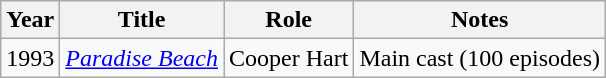<table class="wikitable">
<tr>
<th>Year</th>
<th>Title</th>
<th>Role</th>
<th>Notes</th>
</tr>
<tr>
<td>1993</td>
<td><em><a href='#'>Paradise Beach</a></em></td>
<td>Cooper Hart</td>
<td>Main cast (100 episodes)</td>
</tr>
</table>
